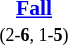<table style="width:100%;" cellspacing="1">
<tr>
<th width=25%></th>
<th width=10%></th>
<th width=25%></th>
</tr>
<tr style=font-size:90%>
<td align=right></td>
<td align=center><strong> <a href='#'>Fall</a> </strong><br><small>(2-<strong>6</strong>, 1-<strong>5</strong>)</small></td>
<td><strong></strong></td>
</tr>
</table>
